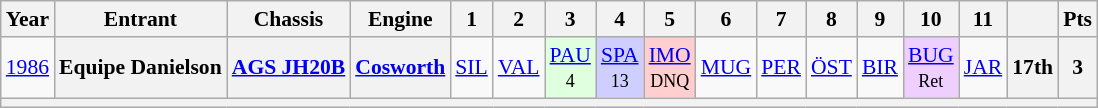<table class="wikitable" style="text-align:center; font-size:90%">
<tr>
<th>Year</th>
<th>Entrant</th>
<th>Chassis</th>
<th>Engine</th>
<th>1</th>
<th>2</th>
<th>3</th>
<th>4</th>
<th>5</th>
<th>6</th>
<th>7</th>
<th>8</th>
<th>9</th>
<th>10</th>
<th>11</th>
<th></th>
<th>Pts</th>
</tr>
<tr>
<td><a href='#'>1986</a></td>
<th>Equipe Danielson</th>
<th><a href='#'>AGS JH20B</a></th>
<th><a href='#'>Cosworth</a></th>
<td><a href='#'>SIL</a></td>
<td><a href='#'>VAL</a></td>
<td style="background:#DFFFDF;"><a href='#'>PAU</a><br><small>4</small></td>
<td style="background:#CFCFFF;"><a href='#'>SPA</a><br><small>13</small></td>
<td style="background:#FFCFCF;"><a href='#'>IMO</a><br><small>DNQ</small></td>
<td><a href='#'>MUG</a></td>
<td><a href='#'>PER</a></td>
<td><a href='#'>ÖST</a></td>
<td><a href='#'>BIR</a></td>
<td style="background:#EFCFFF;"><a href='#'>BUG</a><br><small>Ret</small></td>
<td><a href='#'>JAR</a></td>
<th>17th</th>
<th>3</th>
</tr>
<tr>
<th colspan="17"></th>
</tr>
</table>
